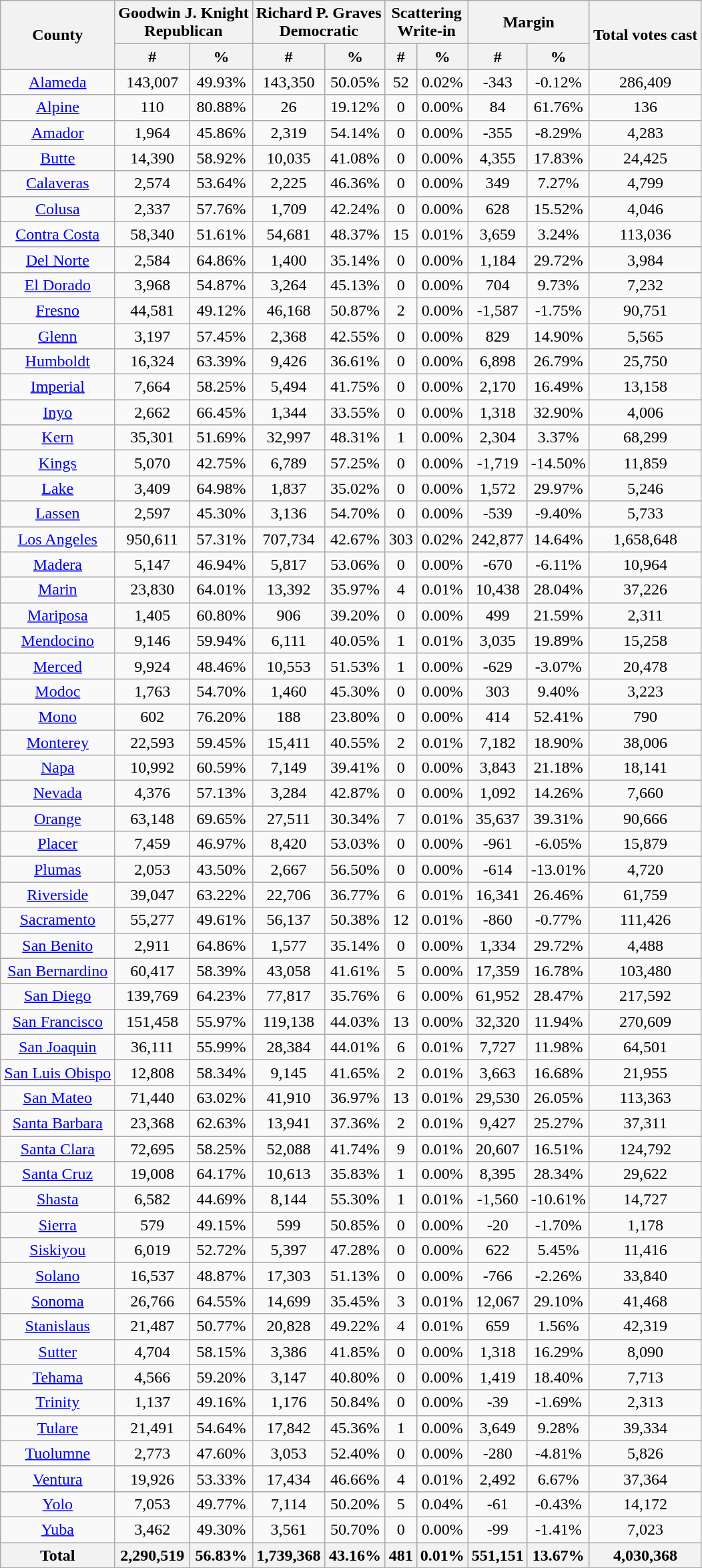<table class="wikitable sortable" style="text-align:center">
<tr>
<th rowspan="2">County</th>
<th style="text-align:center;" colspan="2">Goodwin J. Knight<br>Republican</th>
<th style="text-align:center;" colspan="2">Richard P. Graves<br>Democratic</th>
<th style="text-align:center;" colspan="2">Scattering<br>Write-in</th>
<th style="text-align:center;" colspan="2">Margin</th>
<th style="text-align:center;" rowspan="2">Total votes cast</th>
</tr>
<tr>
<th style="text-align:center;" data-sort-type="number">#</th>
<th style="text-align:center;" data-sort-type="number">%</th>
<th style="text-align:center;" data-sort-type="number">#</th>
<th style="text-align:center;" data-sort-type="number">%</th>
<th style="text-align:center;" data-sort-type="number">#</th>
<th style="text-align:center;" data-sort-type="number">%</th>
<th style="text-align:center;" data-sort-type="number">#</th>
<th style="text-align:center;" data-sort-type="number">%</th>
</tr>
<tr style="text-align:center;">
<td><a href='#'>Alameda</a></td>
<td>143,007</td>
<td>49.93%</td>
<td>143,350</td>
<td>50.05%</td>
<td>52</td>
<td>0.02%</td>
<td>-343</td>
<td>-0.12%</td>
<td>286,409</td>
</tr>
<tr style="text-align:center;">
<td><a href='#'>Alpine</a></td>
<td>110</td>
<td>80.88%</td>
<td>26</td>
<td>19.12%</td>
<td>0</td>
<td>0.00%</td>
<td>84</td>
<td>61.76%</td>
<td>136</td>
</tr>
<tr style="text-align:center;">
<td><a href='#'>Amador</a></td>
<td>1,964</td>
<td>45.86%</td>
<td>2,319</td>
<td>54.14%</td>
<td>0</td>
<td>0.00%</td>
<td>-355</td>
<td>-8.29%</td>
<td>4,283</td>
</tr>
<tr style="text-align:center;">
<td><a href='#'>Butte</a></td>
<td>14,390</td>
<td>58.92%</td>
<td>10,035</td>
<td>41.08%</td>
<td>0</td>
<td>0.00%</td>
<td>4,355</td>
<td>17.83%</td>
<td>24,425</td>
</tr>
<tr style="text-align:center;">
<td><a href='#'>Calaveras</a></td>
<td>2,574</td>
<td>53.64%</td>
<td>2,225</td>
<td>46.36%</td>
<td>0</td>
<td>0.00%</td>
<td>349</td>
<td>7.27%</td>
<td>4,799</td>
</tr>
<tr style="text-align:center;">
<td><a href='#'>Colusa</a></td>
<td>2,337</td>
<td>57.76%</td>
<td>1,709</td>
<td>42.24%</td>
<td>0</td>
<td>0.00%</td>
<td>628</td>
<td>15.52%</td>
<td>4,046</td>
</tr>
<tr style="text-align:center;">
<td><a href='#'>Contra Costa</a></td>
<td>58,340</td>
<td>51.61%</td>
<td>54,681</td>
<td>48.37%</td>
<td>15</td>
<td>0.01%</td>
<td>3,659</td>
<td>3.24%</td>
<td>113,036</td>
</tr>
<tr style="text-align:center;">
<td><a href='#'>Del Norte</a></td>
<td>2,584</td>
<td>64.86%</td>
<td>1,400</td>
<td>35.14%</td>
<td>0</td>
<td>0.00%</td>
<td>1,184</td>
<td>29.72%</td>
<td>3,984</td>
</tr>
<tr style="text-align:center;">
<td><a href='#'>El Dorado</a></td>
<td>3,968</td>
<td>54.87%</td>
<td>3,264</td>
<td>45.13%</td>
<td>0</td>
<td>0.00%</td>
<td>704</td>
<td>9.73%</td>
<td>7,232</td>
</tr>
<tr style="text-align:center;">
<td><a href='#'>Fresno</a></td>
<td>44,581</td>
<td>49.12%</td>
<td>46,168</td>
<td>50.87%</td>
<td>2</td>
<td>0.00%</td>
<td>-1,587</td>
<td>-1.75%</td>
<td>90,751</td>
</tr>
<tr style="text-align:center;">
<td><a href='#'>Glenn</a></td>
<td>3,197</td>
<td>57.45%</td>
<td>2,368</td>
<td>42.55%</td>
<td>0</td>
<td>0.00%</td>
<td>829</td>
<td>14.90%</td>
<td>5,565</td>
</tr>
<tr style="text-align:center;">
<td><a href='#'>Humboldt</a></td>
<td>16,324</td>
<td>63.39%</td>
<td>9,426</td>
<td>36.61%</td>
<td>0</td>
<td>0.00%</td>
<td>6,898</td>
<td>26.79%</td>
<td>25,750</td>
</tr>
<tr style="text-align:center;">
<td><a href='#'>Imperial</a></td>
<td>7,664</td>
<td>58.25%</td>
<td>5,494</td>
<td>41.75%</td>
<td>0</td>
<td>0.00%</td>
<td>2,170</td>
<td>16.49%</td>
<td>13,158</td>
</tr>
<tr style="text-align:center;">
<td><a href='#'>Inyo</a></td>
<td>2,662</td>
<td>66.45%</td>
<td>1,344</td>
<td>33.55%</td>
<td>0</td>
<td>0.00%</td>
<td>1,318</td>
<td>32.90%</td>
<td>4,006</td>
</tr>
<tr style="text-align:center;">
<td><a href='#'>Kern</a></td>
<td>35,301</td>
<td>51.69%</td>
<td>32,997</td>
<td>48.31%</td>
<td>1</td>
<td>0.00%</td>
<td>2,304</td>
<td>3.37%</td>
<td>68,299</td>
</tr>
<tr style="text-align:center;">
<td><a href='#'>Kings</a></td>
<td>5,070</td>
<td>42.75%</td>
<td>6,789</td>
<td>57.25%</td>
<td>0</td>
<td>0.00%</td>
<td>-1,719</td>
<td>-14.50%</td>
<td>11,859</td>
</tr>
<tr style="text-align:center;">
<td><a href='#'>Lake</a></td>
<td>3,409</td>
<td>64.98%</td>
<td>1,837</td>
<td>35.02%</td>
<td>0</td>
<td>0.00%</td>
<td>1,572</td>
<td>29.97%</td>
<td>5,246</td>
</tr>
<tr style="text-align:center;">
<td><a href='#'>Lassen</a></td>
<td>2,597</td>
<td>45.30%</td>
<td>3,136</td>
<td>54.70%</td>
<td>0</td>
<td>0.00%</td>
<td>-539</td>
<td>-9.40%</td>
<td>5,733</td>
</tr>
<tr style="text-align:center;">
<td><a href='#'>Los Angeles</a></td>
<td>950,611</td>
<td>57.31%</td>
<td>707,734</td>
<td>42.67%</td>
<td>303</td>
<td>0.02%</td>
<td>242,877</td>
<td>14.64%</td>
<td>1,658,648</td>
</tr>
<tr style="text-align:center;">
<td><a href='#'>Madera</a></td>
<td>5,147</td>
<td>46.94%</td>
<td>5,817</td>
<td>53.06%</td>
<td>0</td>
<td>0.00%</td>
<td>-670</td>
<td>-6.11%</td>
<td>10,964</td>
</tr>
<tr style="text-align:center;">
<td><a href='#'>Marin</a></td>
<td>23,830</td>
<td>64.01%</td>
<td>13,392</td>
<td>35.97%</td>
<td>4</td>
<td>0.01%</td>
<td>10,438</td>
<td>28.04%</td>
<td>37,226</td>
</tr>
<tr style="text-align:center;">
<td><a href='#'>Mariposa</a></td>
<td>1,405</td>
<td>60.80%</td>
<td>906</td>
<td>39.20%</td>
<td>0</td>
<td>0.00%</td>
<td>499</td>
<td>21.59%</td>
<td>2,311</td>
</tr>
<tr style="text-align:center;">
<td><a href='#'>Mendocino</a></td>
<td>9,146</td>
<td>59.94%</td>
<td>6,111</td>
<td>40.05%</td>
<td>1</td>
<td>0.01%</td>
<td>3,035</td>
<td>19.89%</td>
<td>15,258</td>
</tr>
<tr style="text-align:center;">
<td><a href='#'>Merced</a></td>
<td>9,924</td>
<td>48.46%</td>
<td>10,553</td>
<td>51.53%</td>
<td>1</td>
<td>0.00%</td>
<td>-629</td>
<td>-3.07%</td>
<td>20,478</td>
</tr>
<tr style="text-align:center;">
<td><a href='#'>Modoc</a></td>
<td>1,763</td>
<td>54.70%</td>
<td>1,460</td>
<td>45.30%</td>
<td>0</td>
<td>0.00%</td>
<td>303</td>
<td>9.40%</td>
<td>3,223</td>
</tr>
<tr style="text-align:center;">
<td><a href='#'>Mono</a></td>
<td>602</td>
<td>76.20%</td>
<td>188</td>
<td>23.80%</td>
<td>0</td>
<td>0.00%</td>
<td>414</td>
<td>52.41%</td>
<td>790</td>
</tr>
<tr style="text-align:center;">
<td><a href='#'>Monterey</a></td>
<td>22,593</td>
<td>59.45%</td>
<td>15,411</td>
<td>40.55%</td>
<td>2</td>
<td>0.01%</td>
<td>7,182</td>
<td>18.90%</td>
<td>38,006</td>
</tr>
<tr style="text-align:center;">
<td><a href='#'>Napa</a></td>
<td>10,992</td>
<td>60.59%</td>
<td>7,149</td>
<td>39.41%</td>
<td>0</td>
<td>0.00%</td>
<td>3,843</td>
<td>21.18%</td>
<td>18,141</td>
</tr>
<tr style="text-align:center;">
<td><a href='#'>Nevada</a></td>
<td>4,376</td>
<td>57.13%</td>
<td>3,284</td>
<td>42.87%</td>
<td>0</td>
<td>0.00%</td>
<td>1,092</td>
<td>14.26%</td>
<td>7,660</td>
</tr>
<tr style="text-align:center;">
<td><a href='#'>Orange</a></td>
<td>63,148</td>
<td>69.65%</td>
<td>27,511</td>
<td>30.34%</td>
<td>7</td>
<td>0.01%</td>
<td>35,637</td>
<td>39.31%</td>
<td>90,666</td>
</tr>
<tr style="text-align:center;">
<td><a href='#'>Placer</a></td>
<td>7,459</td>
<td>46.97%</td>
<td>8,420</td>
<td>53.03%</td>
<td>0</td>
<td>0.00%</td>
<td>-961</td>
<td>-6.05%</td>
<td>15,879</td>
</tr>
<tr style="text-align:center;">
<td><a href='#'>Plumas</a></td>
<td>2,053</td>
<td>43.50%</td>
<td>2,667</td>
<td>56.50%</td>
<td>0</td>
<td>0.00%</td>
<td>-614</td>
<td>-13.01%</td>
<td>4,720</td>
</tr>
<tr style="text-align:center;">
<td><a href='#'>Riverside</a></td>
<td>39,047</td>
<td>63.22%</td>
<td>22,706</td>
<td>36.77%</td>
<td>6</td>
<td>0.01%</td>
<td>16,341</td>
<td>26.46%</td>
<td>61,759</td>
</tr>
<tr style="text-align:center;">
<td><a href='#'>Sacramento</a></td>
<td>55,277</td>
<td>49.61%</td>
<td>56,137</td>
<td>50.38%</td>
<td>12</td>
<td>0.01%</td>
<td>-860</td>
<td>-0.77%</td>
<td>111,426</td>
</tr>
<tr style="text-align:center;">
<td><a href='#'>San Benito</a></td>
<td>2,911</td>
<td>64.86%</td>
<td>1,577</td>
<td>35.14%</td>
<td>0</td>
<td>0.00%</td>
<td>1,334</td>
<td>29.72%</td>
<td>4,488</td>
</tr>
<tr style="text-align:center;">
<td><a href='#'>San Bernardino</a></td>
<td>60,417</td>
<td>58.39%</td>
<td>43,058</td>
<td>41.61%</td>
<td>5</td>
<td>0.00%</td>
<td>17,359</td>
<td>16.78%</td>
<td>103,480</td>
</tr>
<tr style="text-align:center;">
<td><a href='#'>San Diego</a></td>
<td>139,769</td>
<td>64.23%</td>
<td>77,817</td>
<td>35.76%</td>
<td>6</td>
<td>0.00%</td>
<td>61,952</td>
<td>28.47%</td>
<td>217,592</td>
</tr>
<tr style="text-align:center;">
<td><a href='#'>San Francisco</a></td>
<td>151,458</td>
<td>55.97%</td>
<td>119,138</td>
<td>44.03%</td>
<td>13</td>
<td>0.00%</td>
<td>32,320</td>
<td>11.94%</td>
<td>270,609</td>
</tr>
<tr style="text-align:center;">
<td><a href='#'>San Joaquin</a></td>
<td>36,111</td>
<td>55.99%</td>
<td>28,384</td>
<td>44.01%</td>
<td>6</td>
<td>0.01%</td>
<td>7,727</td>
<td>11.98%</td>
<td>64,501</td>
</tr>
<tr style="text-align:center;">
<td><a href='#'>San Luis Obispo</a></td>
<td>12,808</td>
<td>58.34%</td>
<td>9,145</td>
<td>41.65%</td>
<td>2</td>
<td>0.01%</td>
<td>3,663</td>
<td>16.68%</td>
<td>21,955</td>
</tr>
<tr style="text-align:center;">
<td><a href='#'>San Mateo</a></td>
<td>71,440</td>
<td>63.02%</td>
<td>41,910</td>
<td>36.97%</td>
<td>13</td>
<td>0.01%</td>
<td>29,530</td>
<td>26.05%</td>
<td>113,363</td>
</tr>
<tr style="text-align:center;">
<td><a href='#'>Santa Barbara</a></td>
<td>23,368</td>
<td>62.63%</td>
<td>13,941</td>
<td>37.36%</td>
<td>2</td>
<td>0.01%</td>
<td>9,427</td>
<td>25.27%</td>
<td>37,311</td>
</tr>
<tr style="text-align:center;">
<td><a href='#'>Santa Clara</a></td>
<td>72,695</td>
<td>58.25%</td>
<td>52,088</td>
<td>41.74%</td>
<td>9</td>
<td>0.01%</td>
<td>20,607</td>
<td>16.51%</td>
<td>124,792</td>
</tr>
<tr style="text-align:center;">
<td><a href='#'>Santa Cruz</a></td>
<td>19,008</td>
<td>64.17%</td>
<td>10,613</td>
<td>35.83%</td>
<td>1</td>
<td>0.00%</td>
<td>8,395</td>
<td>28.34%</td>
<td>29,622</td>
</tr>
<tr style="text-align:center;">
<td><a href='#'>Shasta</a></td>
<td>6,582</td>
<td>44.69%</td>
<td>8,144</td>
<td>55.30%</td>
<td>1</td>
<td>0.01%</td>
<td>-1,560</td>
<td>-10.61%</td>
<td>14,727</td>
</tr>
<tr style="text-align:center;">
<td><a href='#'>Sierra</a></td>
<td>579</td>
<td>49.15%</td>
<td>599</td>
<td>50.85%</td>
<td>0</td>
<td>0.00%</td>
<td>-20</td>
<td>-1.70%</td>
<td>1,178</td>
</tr>
<tr style="text-align:center;">
<td><a href='#'>Siskiyou</a></td>
<td>6,019</td>
<td>52.72%</td>
<td>5,397</td>
<td>47.28%</td>
<td>0</td>
<td>0.00%</td>
<td>622</td>
<td>5.45%</td>
<td>11,416</td>
</tr>
<tr style="text-align:center;">
<td><a href='#'>Solano</a></td>
<td>16,537</td>
<td>48.87%</td>
<td>17,303</td>
<td>51.13%</td>
<td>0</td>
<td>0.00%</td>
<td>-766</td>
<td>-2.26%</td>
<td>33,840</td>
</tr>
<tr style="text-align:center;">
<td><a href='#'>Sonoma</a></td>
<td>26,766</td>
<td>64.55%</td>
<td>14,699</td>
<td>35.45%</td>
<td>3</td>
<td>0.01%</td>
<td>12,067</td>
<td>29.10%</td>
<td>41,468</td>
</tr>
<tr style="text-align:center;">
<td><a href='#'>Stanislaus</a></td>
<td>21,487</td>
<td>50.77%</td>
<td>20,828</td>
<td>49.22%</td>
<td>4</td>
<td>0.01%</td>
<td>659</td>
<td>1.56%</td>
<td>42,319</td>
</tr>
<tr style="text-align:center;">
<td><a href='#'>Sutter</a></td>
<td>4,704</td>
<td>58.15%</td>
<td>3,386</td>
<td>41.85%</td>
<td>0</td>
<td>0.00%</td>
<td>1,318</td>
<td>16.29%</td>
<td>8,090</td>
</tr>
<tr style="text-align:center;">
<td><a href='#'>Tehama</a></td>
<td>4,566</td>
<td>59.20%</td>
<td>3,147</td>
<td>40.80%</td>
<td>0</td>
<td>0.00%</td>
<td>1,419</td>
<td>18.40%</td>
<td>7,713</td>
</tr>
<tr style="text-align:center;">
<td><a href='#'>Trinity</a></td>
<td>1,137</td>
<td>49.16%</td>
<td>1,176</td>
<td>50.84%</td>
<td>0</td>
<td>0.00%</td>
<td>-39</td>
<td>-1.69%</td>
<td>2,313</td>
</tr>
<tr style="text-align:center;">
<td><a href='#'>Tulare</a></td>
<td>21,491</td>
<td>54.64%</td>
<td>17,842</td>
<td>45.36%</td>
<td>1</td>
<td>0.00%</td>
<td>3,649</td>
<td>9.28%</td>
<td>39,334</td>
</tr>
<tr style="text-align:center;">
<td><a href='#'>Tuolumne</a></td>
<td>2,773</td>
<td>47.60%</td>
<td>3,053</td>
<td>52.40%</td>
<td>0</td>
<td>0.00%</td>
<td>-280</td>
<td>-4.81%</td>
<td>5,826</td>
</tr>
<tr style="text-align:center;">
<td><a href='#'>Ventura</a></td>
<td>19,926</td>
<td>53.33%</td>
<td>17,434</td>
<td>46.66%</td>
<td>4</td>
<td>0.01%</td>
<td>2,492</td>
<td>6.67%</td>
<td>37,364</td>
</tr>
<tr style="text-align:center;">
<td><a href='#'>Yolo</a></td>
<td>7,053</td>
<td>49.77%</td>
<td>7,114</td>
<td>50.20%</td>
<td>5</td>
<td>0.04%</td>
<td>-61</td>
<td>-0.43%</td>
<td>14,172</td>
</tr>
<tr style="text-align:center;">
<td><a href='#'>Yuba</a></td>
<td>3,462</td>
<td>49.30%</td>
<td>3,561</td>
<td>50.70%</td>
<td>0</td>
<td>0.00%</td>
<td>-99</td>
<td>-1.41%</td>
<td>7,023</td>
</tr>
<tr style="text-align:center;">
<th>Total</th>
<th>2,290,519</th>
<th>56.83%</th>
<th>1,739,368</th>
<th>43.16%</th>
<th>481</th>
<th>0.01%</th>
<th>551,151</th>
<th>13.67%</th>
<th>4,030,368</th>
</tr>
</table>
